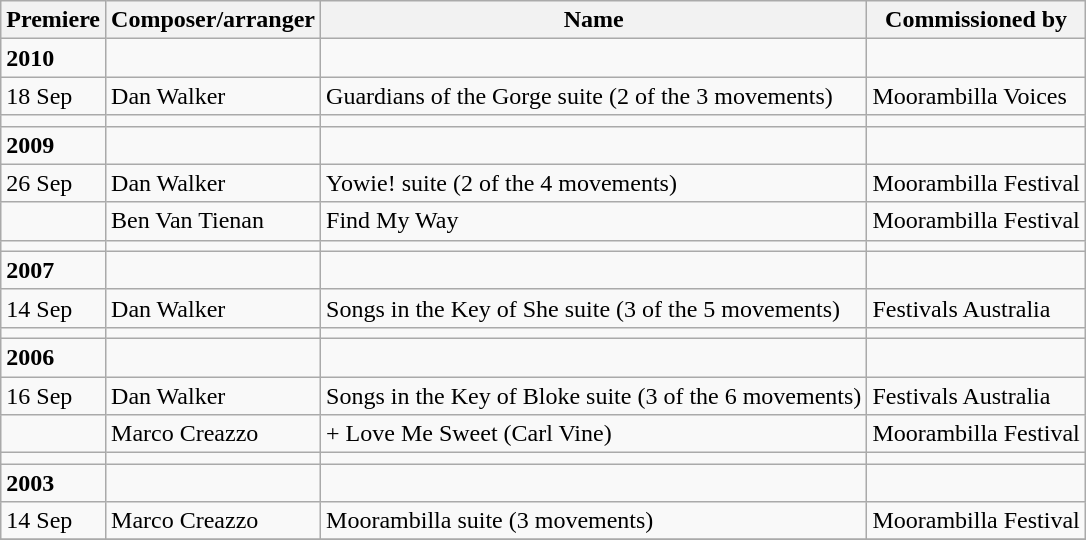<table class="wikitable">
<tr>
<th>Premiere</th>
<th>Composer/arranger</th>
<th>Name</th>
<th>Commissioned by</th>
</tr>
<tr>
<td><strong>2010</strong></td>
<td></td>
<td></td>
<td></td>
</tr>
<tr>
<td>18 Sep</td>
<td>Dan Walker</td>
<td>Guardians of the Gorge suite (2 of the 3 movements)</td>
<td>Moorambilla Voices</td>
</tr>
<tr>
<td></td>
<td></td>
<td></td>
<td></td>
</tr>
<tr>
<td><strong>2009</strong></td>
<td></td>
<td></td>
<td></td>
</tr>
<tr>
<td>26 Sep</td>
<td>Dan Walker</td>
<td>Yowie! suite (2 of the 4 movements)</td>
<td>Moorambilla Festival</td>
</tr>
<tr>
<td></td>
<td>Ben Van Tienan</td>
<td>Find My Way</td>
<td>Moorambilla Festival</td>
</tr>
<tr>
<td></td>
<td></td>
<td></td>
<td></td>
</tr>
<tr>
<td><strong>2007</strong></td>
<td></td>
<td></td>
<td></td>
</tr>
<tr>
<td>14 Sep</td>
<td>Dan Walker</td>
<td>Songs in the Key of She suite (3 of the 5 movements)</td>
<td>Festivals Australia</td>
</tr>
<tr>
<td></td>
<td></td>
<td></td>
<td></td>
</tr>
<tr>
<td><strong>2006</strong></td>
<td></td>
<td></td>
<td></td>
</tr>
<tr>
<td>16 Sep</td>
<td>Dan Walker</td>
<td>Songs in the Key of Bloke suite (3 of the 6 movements)</td>
<td>Festivals Australia</td>
</tr>
<tr>
<td></td>
<td>Marco Creazzo</td>
<td>+ Love Me Sweet (Carl Vine)</td>
<td>Moorambilla Festival</td>
</tr>
<tr>
<td></td>
<td></td>
<td></td>
<td></td>
</tr>
<tr>
<td><strong>2003</strong></td>
<td></td>
<td></td>
<td></td>
</tr>
<tr>
<td>14 Sep</td>
<td>Marco Creazzo</td>
<td>Moorambilla suite (3 movements)</td>
<td>Moorambilla Festival</td>
</tr>
<tr>
</tr>
</table>
